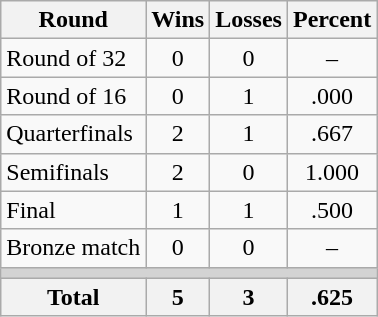<table class=wikitable>
<tr>
<th>Round</th>
<th>Wins</th>
<th>Losses</th>
<th>Percent</th>
</tr>
<tr align=center>
<td align=left>Round of 32</td>
<td>0</td>
<td>0</td>
<td>–</td>
</tr>
<tr align=center>
<td align=left>Round of 16</td>
<td>0</td>
<td>1</td>
<td>.000</td>
</tr>
<tr align=center>
<td align=left>Quarterfinals</td>
<td>2</td>
<td>1</td>
<td>.667</td>
</tr>
<tr align=center>
<td align=left>Semifinals</td>
<td>2</td>
<td>0</td>
<td>1.000</td>
</tr>
<tr align=center>
<td align=left>Final</td>
<td>1</td>
<td>1</td>
<td>.500</td>
</tr>
<tr align=center>
<td align=left>Bronze match</td>
<td>0</td>
<td>0</td>
<td>–</td>
</tr>
<tr>
<td colspan=4 bgcolor=lightgray></td>
</tr>
<tr>
<th>Total</th>
<th>5</th>
<th>3</th>
<th>.625</th>
</tr>
</table>
